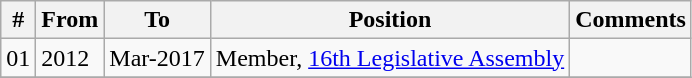<table class="wikitable sortable">
<tr>
<th>#</th>
<th>From</th>
<th>To</th>
<th>Position</th>
<th>Comments</th>
</tr>
<tr>
<td>01</td>
<td>2012</td>
<td>Mar-2017</td>
<td>Member, <a href='#'>16th Legislative Assembly</a></td>
<td></td>
</tr>
<tr>
</tr>
</table>
